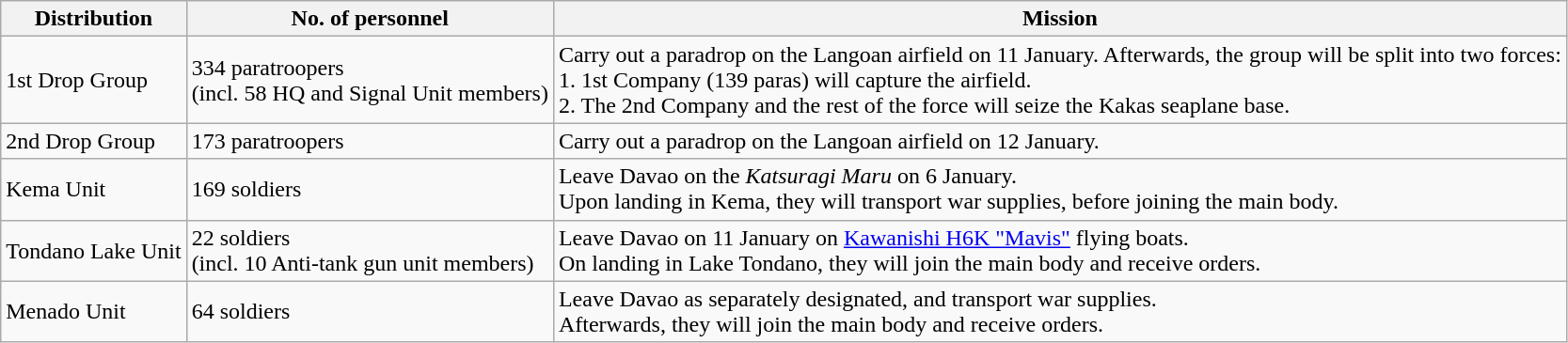<table class="wikitable">
<tr>
<th>Distribution</th>
<th>No. of personnel</th>
<th>Mission</th>
</tr>
<tr>
<td>1st Drop Group</td>
<td>334 paratroopers<br>(incl. 58 HQ and Signal Unit members)</td>
<td>Carry out a paradrop on the Langoan airfield on 11 January. Afterwards, the group will be split into two forces:<br>1. 1st Company (139 paras) will capture the airfield.<br>2. The 2nd Company and the rest of the force will seize the Kakas seaplane base.</td>
</tr>
<tr>
<td>2nd Drop Group</td>
<td>173 paratroopers</td>
<td>Carry out a paradrop on the Langoan airfield on 12 January.</td>
</tr>
<tr>
<td>Kema Unit</td>
<td>169 soldiers</td>
<td>Leave Davao on the <em>Katsuragi Maru</em> on 6 January.<br>Upon landing in Kema, they will transport war supplies, before joining the main body.</td>
</tr>
<tr>
<td>Tondano Lake Unit</td>
<td>22 soldiers<br>(incl. 10 Anti-tank gun unit members)</td>
<td>Leave Davao on 11 January on <a href='#'>Kawanishi H6K "Mavis"</a> flying boats.<br>On landing in Lake Tondano, they will join the main body and receive orders.</td>
</tr>
<tr>
<td>Menado Unit</td>
<td>64 soldiers</td>
<td>Leave Davao as separately designated, and transport war supplies.<br>Afterwards, they will join the main body and receive orders.</td>
</tr>
</table>
